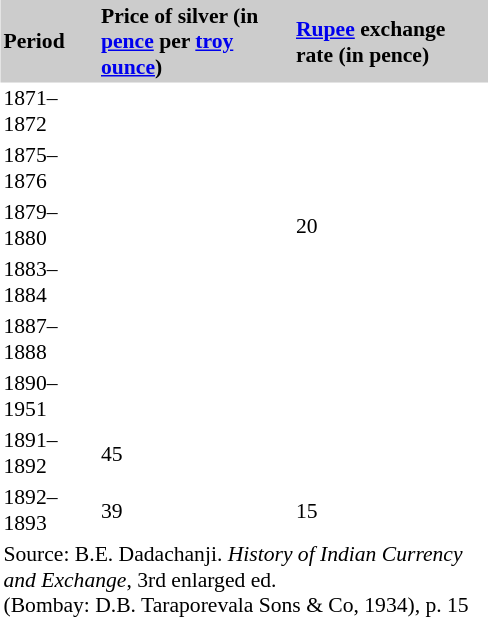<table class="toccolours" style="width: 325px; min-width: 7em; margin: 0 0 1em 1em; border-collapse: collapse; text-align: left; font-size: 90%; float: right;" border="0" cellspacing="0" cellpadding="2">
<tr style="background: #ccc;">
<th style="width:20%;">Period</th>
<th style="width:40%;">Price of silver (in <a href='#'>pence</a> per <a href='#'>troy ounce</a>)</th>
<th style="width:40%;"><a href='#'>Rupee</a> exchange rate (in pence)</th>
</tr>
<tr>
<td>1871–1872</td>
<td></td>
<td></td>
</tr>
<tr>
<td>1875–1876</td>
<td></td>
<td></td>
</tr>
<tr>
<td>1879–1880</td>
<td></td>
<td>20</td>
</tr>
<tr>
<td>1883–1884</td>
<td></td>
<td></td>
</tr>
<tr>
<td>1887–1888</td>
<td></td>
<td></td>
</tr>
<tr>
<td>1890–1951</td>
<td></td>
<td></td>
</tr>
<tr>
<td>1891–1892</td>
<td>45</td>
<td></td>
</tr>
<tr>
<td>1892–1893</td>
<td>39</td>
<td>15</td>
</tr>
<tr>
<td colspan="3">Source: B.E. Dadachanji. <em>History of Indian Currency and Exchange</em>, 3rd enlarged ed.<br>(Bombay: D.B. Taraporevala Sons & Co, 1934), p. 15</td>
</tr>
</table>
